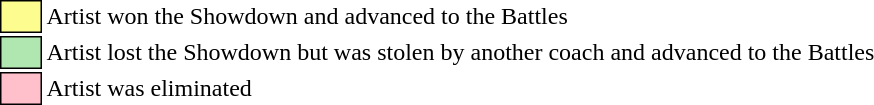<table class="toccolours" style="font-size: 100%; white-space: nowrap;">
<tr>
<td style="background:#FDFC8F; border:1px solid black;">      </td>
<td>Artist won the Showdown and advanced to the Battles</td>
</tr>
<tr>
<td style="background:#B0E6B0; border:1px solid black;">      </td>
<td>Artist lost the Showdown but was stolen by another coach and advanced to the Battles</td>
</tr>
<tr>
<td style="background:#FFC0CB; border:1px solid black;">      </td>
<td>Artist was eliminated</td>
</tr>
</table>
